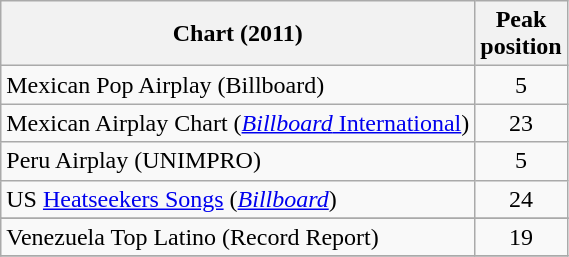<table class="wikitable sortable">
<tr>
<th align="left">Chart (2011)</th>
<th align="left">Peak<br>position</th>
</tr>
<tr>
<td>Mexican Pop Airplay (Billboard)</td>
<td align="center">5</td>
</tr>
<tr>
<td>Mexican Airplay Chart (<a href='#'><em>Billboard</em> International</a>)</td>
<td style="text-align:center;">23</td>
</tr>
<tr>
<td>Peru Airplay (UNIMPRO)</td>
<td align="center">5</td>
</tr>
<tr>
<td>US <a href='#'>Heatseekers Songs</a> (<em><a href='#'>Billboard</a></em>)</td>
<td align="center">24</td>
</tr>
<tr>
</tr>
<tr>
</tr>
<tr>
</tr>
<tr>
<td>Venezuela Top Latino (Record Report)</td>
<td align="center">19</td>
</tr>
<tr>
</tr>
</table>
